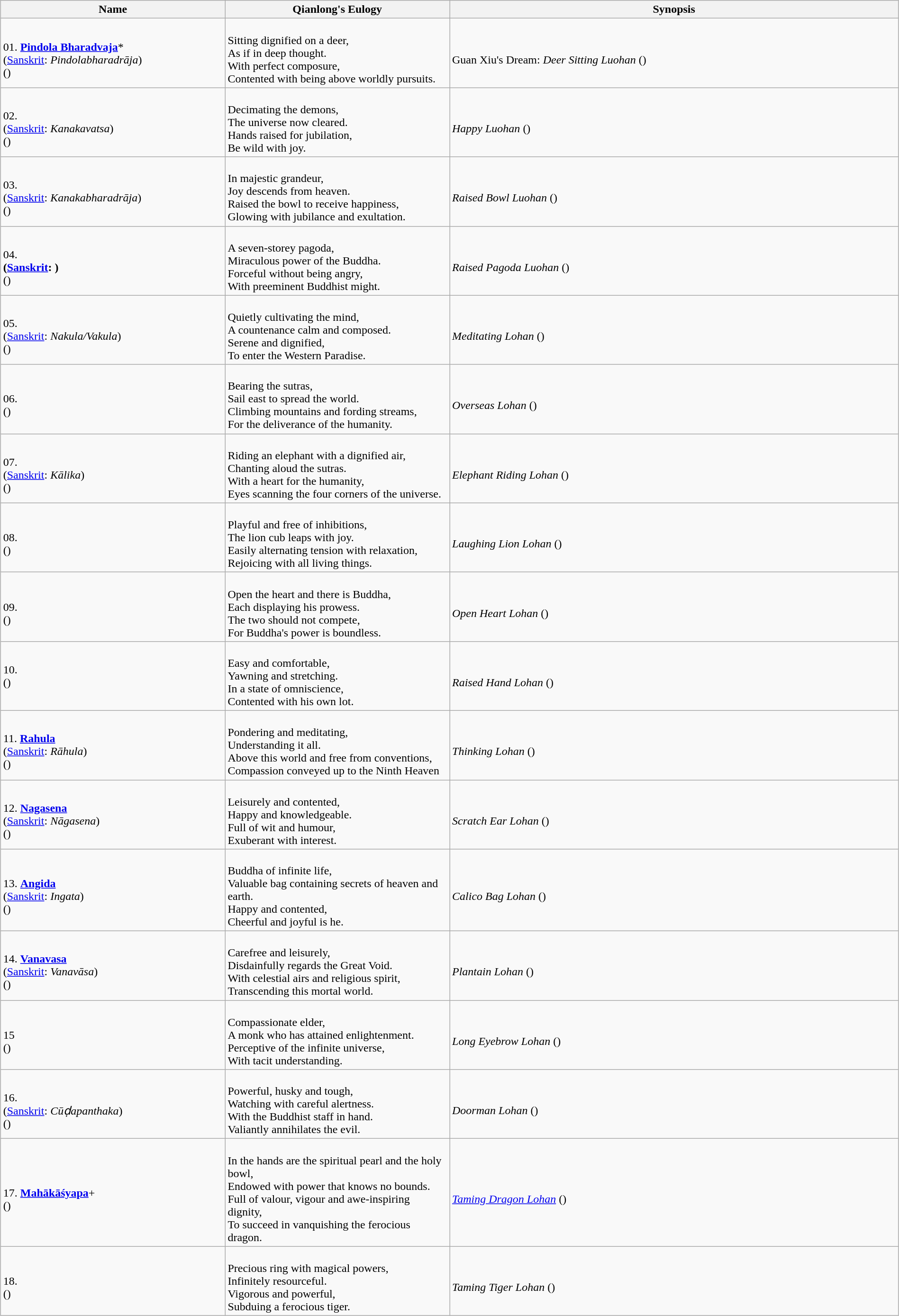<table class="wikitable" align="center" style="margin:5px" width="100%">
<tr>
<th width=25%>Name</th>
<th width=25%>Qianlong's Eulogy</th>
<th>Synopsis</th>
</tr>
<tr>
<td><br>01. <strong><a href='#'>Pindola Bharadvaja</a></strong>*<br>
(<a href='#'>Sanskrit</a>: <em>Pindolabharadrāja</em>)<br>
()</td>
<td><br>Sitting dignified on a deer,<br>
As if in deep thought.<br>
With perfect composure,<br>
Contented with being above worldly pursuits.</td>
<td><br>Guan Xiu's Dream: <em>Deer Sitting Luohan</em> ()</td>
</tr>
<tr>
<td><br>02. <strong></strong><br>
(<a href='#'>Sanskrit</a>: <em>Kanakavatsa</em>)<br>
()</td>
<td><br>Decimating the demons,<br>
The universe now cleared.<br>
Hands raised for jubilation,<br>
Be wild with joy.</td>
<td><br><em>Happy Luohan</em> ()</td>
</tr>
<tr>
<td><br>03. <strong></strong><br>
(<a href='#'>Sanskrit</a>: <em>Kanakabharadrāja</em>)<br>
()</td>
<td><br>In majestic grandeur,<br>
Joy descends from heaven.<br>
Raised the bowl to receive happiness,<br>
Glowing with jubilance and exultation.</td>
<td><br><em>Raised Bowl Luohan</em> ()</td>
</tr>
<tr>
<td><br>04. <strong></strong><br><strong>(<a href='#'>Sanskrit</a>:</strong>  <strong>)<br></strong>
()</td>
<td><br>A seven-storey pagoda,<br>
Miraculous power of the Buddha.<br>
Forceful without being angry,<br>
With preeminent Buddhist might.</td>
<td><br><em>Raised Pagoda Luohan</em> ()</td>
</tr>
<tr>
<td><br>05. <br>
(<a href='#'>Sanskrit</a>: <em>Nakula/Vakula</em>)<br>
()</td>
<td><br>Quietly cultivating the mind,<br>
A countenance calm and composed.<br>
Serene and dignified,<br>
To enter the Western Paradise.</td>
<td><br><em>Meditating Lohan</em> ()</td>
</tr>
<tr>
<td><br>06. <br>
()</td>
<td><br>Bearing the sutras,<br>
Sail east to spread the world.<br>
Climbing mountains and fording streams,<br>
For the deliverance of the humanity.</td>
<td><br><em>Overseas Lohan</em> ()</td>
</tr>
<tr>
<td><br>07. <strong></strong><br>
(<a href='#'>Sanskrit</a>: <em>Kālika</em>)<br>
()</td>
<td><br>Riding an elephant with a dignified air,<br>
Chanting aloud the sutras.<br>
With a heart for the humanity,<br>
Eyes scanning the four corners of the universe.</td>
<td><br><em>Elephant Riding Lohan</em> ()</td>
</tr>
<tr>
<td><br>08. <strong></strong><br>
()</td>
<td><br>Playful and free of inhibitions,<br>
The lion cub leaps with joy.<br>
Easily alternating tension with relaxation,<br>
Rejoicing with all living things.</td>
<td><br><em>Laughing Lion Lohan</em> ()</td>
</tr>
<tr>
<td><br>09. <strong></strong><br>
()</td>
<td><br>Open the heart and there is Buddha,<br>
Each displaying his prowess.<br>
The two should not compete,<br>
For Buddha's power is boundless.</td>
<td><br><em>Open Heart Lohan</em> ()</td>
</tr>
<tr>
<td><br>10. <br>()<br><br></td>
<td><br>Easy and comfortable,<br>
Yawning and stretching.<br>
In a state of omniscience,<br>
Contented with his own lot.</td>
<td><br><em>Raised Hand Lohan</em> ()</td>
</tr>
<tr>
<td><br>11. <strong><a href='#'>Rahula</a></strong><br>
(<a href='#'>Sanskrit</a>: <em>Rāhula</em>)<br>
()</td>
<td><br>Pondering and meditating,<br>
Understanding it all.<br>
Above this world and free from conventions,<br>
Compassion conveyed up to the Ninth Heaven</td>
<td><br><em>Thinking Lohan</em> ()</td>
</tr>
<tr>
<td><br>12. <strong><a href='#'>Nagasena</a></strong><br>
(<a href='#'>Sanskrit</a>: <em>Nāgasena</em>)<br>
()</td>
<td><br>Leisurely and contented,<br>
Happy and knowledgeable.<br>
Full of wit and humour,<br>
Exuberant with interest.</td>
<td><br><em>Scratch Ear Lohan</em> ()</td>
</tr>
<tr>
<td><br>13. <strong><a href='#'>Angida</a></strong><br>(<a href='#'>Sanskrit</a>: <em>Ingata</em>)<br>
()</td>
<td><br>Buddha of infinite life,<br>
Valuable bag containing secrets of heaven and earth.<br>
Happy and contented,<br>
Cheerful and joyful is he.<br></td>
<td><br><em>Calico Bag Lohan</em> ()</td>
</tr>
<tr>
<td><br>14. <strong><a href='#'>Vanavasa</a></strong><br>
(<a href='#'>Sanskrit</a>: <em>Vanavāsa</em>)<br>
()</td>
<td><br>Carefree and leisurely,<br>
Disdainfully regards the Great Void.<br>
With celestial airs and religious spirit,<br>
Transcending this mortal world.<br></td>
<td><br><em>Plantain Lohan</em> ()</td>
</tr>
<tr>
<td><br>15<br>
()</td>
<td><br>Compassionate elder,<br>
A monk who has attained enlightenment.<br>
Perceptive of the infinite universe,<br>
With tacit understanding.</td>
<td><br><em>Long Eyebrow Lohan</em> ()</td>
</tr>
<tr>
<td><br>16. <br>
(<a href='#'>Sanskrit</a>: <em>Cūḍapanthaka</em>)<br>
()</td>
<td><br>Powerful, husky and tough,<br>
Watching with careful alertness.<br>
With the Buddhist staff in hand.<br>
Valiantly annihilates the evil.</td>
<td><br><em>Doorman Lohan</em> ()</td>
</tr>
<tr>
<td><br>17. <strong><a href='#'>Mahākāśyapa</a></strong>+<br>()<br></td>
<td><br>In the hands are the spiritual pearl and the holy bowl,<br>
Endowed with power that knows no bounds.<br>
Full of valour, vigour and awe-inspiring dignity,<br>
To succeed in vanquishing the ferocious dragon.</td>
<td><br><em><a href='#'>Taming Dragon Lohan</a></em> ()</td>
</tr>
<tr>
<td><br>18. <br>
()</td>
<td><br>Precious ring with magical powers,<br>
Infinitely resourceful.<br>
Vigorous and powerful,<br>
Subduing a ferocious tiger.</td>
<td><br><em>Taming Tiger Lohan</em> ()</td>
</tr>
</table>
